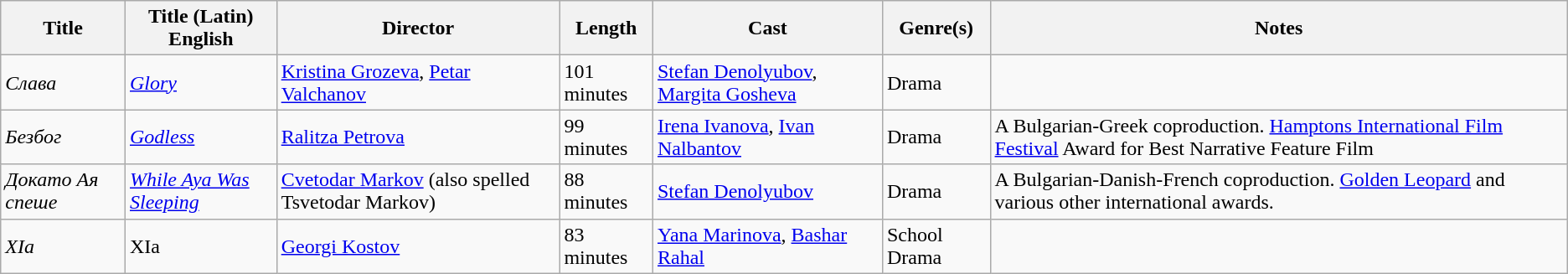<table class="wikitable">
<tr>
<th>Title</th>
<th>Title (Latin)<br>English</th>
<th>Director</th>
<th>Length</th>
<th>Cast</th>
<th>Genre(s)</th>
<th>Notes</th>
</tr>
<tr>
<td><em>Слава</em></td>
<td><em><a href='#'>Glory</a></em></td>
<td><a href='#'>Kristina Grozeva</a>, <a href='#'>Petar Valchanov</a></td>
<td>101 minutes</td>
<td><a href='#'>Stefan Denolyubov</a>, <a href='#'>Margita Gosheva</a></td>
<td>Drama</td>
<td></td>
</tr>
<tr>
<td><em>Безбог</em></td>
<td><em><a href='#'>Godless</a></em></td>
<td><a href='#'>Ralitza Petrova</a></td>
<td>99 minutes</td>
<td><a href='#'>Irena Ivanova</a>, <a href='#'>Ivan Nalbantov</a></td>
<td>Drama</td>
<td>A Bulgarian-Greek coproduction. <a href='#'>Hamptons International Film Festival</a> Award for Best Narrative Feature Film</td>
</tr>
<tr>
<td><em>Докато Ая спеше</em></td>
<td><em><a href='#'>While Aya Was Sleeping</a></em></td>
<td><a href='#'>Cvetodar Markov</a> (also spelled Tsvetodar Markov)</td>
<td>88 minutes</td>
<td><a href='#'>Stefan Denolyubov</a></td>
<td>Drama</td>
<td>A Bulgarian-Danish-French coproduction. <a href='#'>Golden Leopard</a> and various other international awards.</td>
</tr>
<tr>
<td><em>XIa</em></td>
<td>XIa</td>
<td><a href='#'>Georgi Kostov</a></td>
<td>83 minutes</td>
<td><a href='#'>Yana Marinova</a>, <a href='#'>Bashar Rahal</a></td>
<td>School Drama</td>
<td></td>
</tr>
</table>
